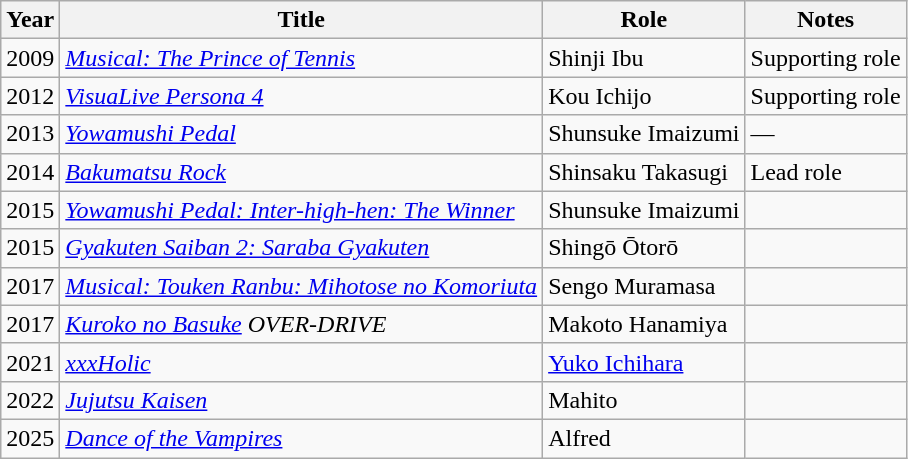<table class="wikitable sortable">
<tr>
<th>Year</th>
<th>Title</th>
<th>Role</th>
<th class="unsortable">Notes</th>
</tr>
<tr>
<td>2009</td>
<td><em><a href='#'>Musical: The Prince of Tennis</a></em></td>
<td>Shinji Ibu</td>
<td>Supporting role</td>
</tr>
<tr>
<td>2012</td>
<td><em><a href='#'>VisuaLive Persona 4</a></em></td>
<td>Kou Ichijo</td>
<td>Supporting role</td>
</tr>
<tr>
<td>2013</td>
<td><em><a href='#'>Yowamushi Pedal</a></em></td>
<td>Shunsuke Imaizumi</td>
<td>—</td>
</tr>
<tr>
<td>2014</td>
<td><em><a href='#'>Bakumatsu Rock</a></em></td>
<td>Shinsaku Takasugi</td>
<td>Lead role</td>
</tr>
<tr>
<td>2015</td>
<td><em><a href='#'>Yowamushi Pedal: Inter-high-hen: The Winner</a></em></td>
<td>Shunsuke Imaizumi</td>
<td></td>
</tr>
<tr>
<td>2015</td>
<td><em><a href='#'>Gyakuten Saiban 2: Saraba Gyakuten</a></em></td>
<td>Shingō Ōtorō</td>
<td></td>
</tr>
<tr>
<td>2017</td>
<td><em><a href='#'>Musical: Touken Ranbu: Mihotose no Komoriuta</a></em></td>
<td>Sengo Muramasa</td>
<td></td>
</tr>
<tr>
<td>2017</td>
<td><em><a href='#'>Kuroko no Basuke</a> OVER-DRIVE</em></td>
<td>Makoto Hanamiya</td>
<td></td>
</tr>
<tr>
<td>2021</td>
<td><em><a href='#'>xxxHolic</a></em></td>
<td><a href='#'>Yuko Ichihara</a></td>
<td></td>
</tr>
<tr>
<td>2022</td>
<td><em><a href='#'>Jujutsu Kaisen</a></em></td>
<td>Mahito</td>
<td></td>
</tr>
<tr>
<td>2025</td>
<td><a href='#'><em>Dance of the Vampires</em></a></td>
<td>Alfred</td>
<td></td>
</tr>
</table>
